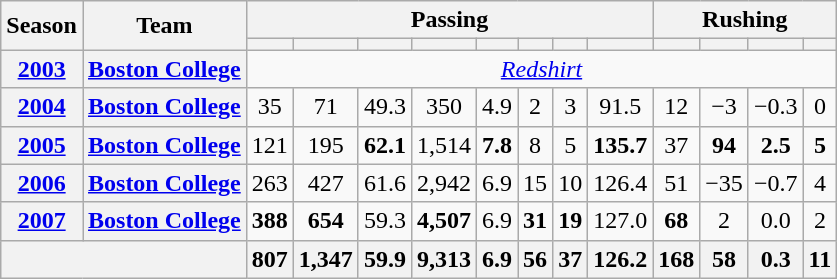<table class="wikitable" style="text-align:center;">
<tr>
<th rowspan="2">Season</th>
<th rowspan="2">Team</th>
<th colspan="8">Passing</th>
<th colspan="4">Rushing</th>
</tr>
<tr>
<th></th>
<th></th>
<th></th>
<th></th>
<th></th>
<th></th>
<th></th>
<th></th>
<th></th>
<th></th>
<th></th>
<th></th>
</tr>
<tr>
<th><a href='#'>2003</a></th>
<th><a href='#'>Boston College</a></th>
<td colspan="12"> <em><a href='#'>Redshirt</a></em></td>
</tr>
<tr>
<th><a href='#'>2004</a></th>
<th><a href='#'>Boston College</a></th>
<td>35</td>
<td>71</td>
<td>49.3</td>
<td>350</td>
<td>4.9</td>
<td>2</td>
<td>3</td>
<td>91.5</td>
<td>12</td>
<td>−3</td>
<td>−0.3</td>
<td>0</td>
</tr>
<tr>
<th><a href='#'>2005</a></th>
<th><a href='#'>Boston College</a></th>
<td>121</td>
<td>195</td>
<td><strong>62.1</strong></td>
<td>1,514</td>
<td><strong>7.8</strong></td>
<td>8</td>
<td>5</td>
<td><strong>135.7</strong></td>
<td>37</td>
<td><strong>94</strong></td>
<td><strong>2.5</strong></td>
<td><strong>5</strong></td>
</tr>
<tr>
<th><a href='#'>2006</a></th>
<th><a href='#'>Boston College</a></th>
<td>263</td>
<td>427</td>
<td>61.6</td>
<td>2,942</td>
<td>6.9</td>
<td>15</td>
<td>10</td>
<td>126.4</td>
<td>51</td>
<td>−35</td>
<td>−0.7</td>
<td>4</td>
</tr>
<tr>
<th><a href='#'>2007</a></th>
<th><a href='#'>Boston College</a></th>
<td><strong>388</strong></td>
<td><strong>654</strong></td>
<td>59.3</td>
<td><strong>4,507</strong></td>
<td>6.9</td>
<td><strong>31</strong></td>
<td><strong>19</strong></td>
<td>127.0</td>
<td><strong>68</strong></td>
<td>2</td>
<td>0.0</td>
<td>2</td>
</tr>
<tr>
<th colspan="2"></th>
<th>807</th>
<th>1,347</th>
<th>59.9</th>
<th>9,313</th>
<th>6.9</th>
<th>56</th>
<th>37</th>
<th>126.2</th>
<th>168</th>
<th>58</th>
<th>0.3</th>
<th>11</th>
</tr>
</table>
